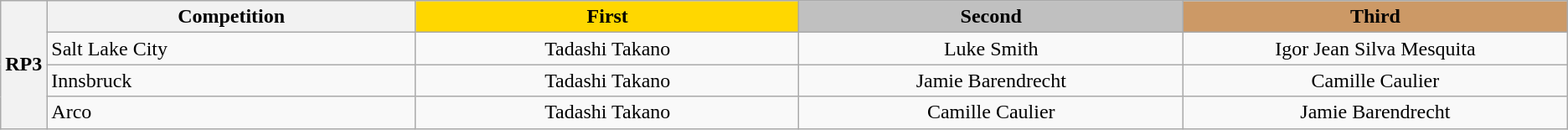<table class="wikitable" style="text-align:center;">
<tr>
<th rowspan="4" width="1%">RP3</th>
<th width="24%">Competition</th>
<th width="25%" style="background: gold">First</th>
<th width="25%" style="background: silver">Second</th>
<th width="25%" style="background: #cc9966">Third</th>
</tr>
<tr>
<td style="text-align:left"> Salt Lake City</td>
<td> Tadashi Takano</td>
<td> Luke Smith</td>
<td> Igor Jean Silva Mesquita</td>
</tr>
<tr>
<td style="text-align:left"> Innsbruck</td>
<td> Tadashi Takano</td>
<td> Jamie Barendrecht</td>
<td> Camille Caulier</td>
</tr>
<tr>
<td style="text-align:left"> Arco</td>
<td> Tadashi Takano</td>
<td> Camille Caulier</td>
<td> Jamie Barendrecht</td>
</tr>
</table>
